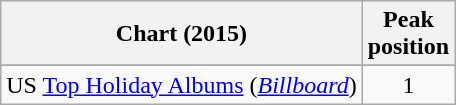<table class="wikitable sortable plainrowheaders" style="text-align:center">
<tr>
<th scope="col">Chart (2015)</th>
<th scope="col">Peak<br> position</th>
</tr>
<tr>
</tr>
<tr>
</tr>
<tr>
<td>US <a href='#'>Top Holiday Albums</a> (<em><a href='#'>Billboard</a></em>)</td>
<td align="center">1</td>
</tr>
</table>
